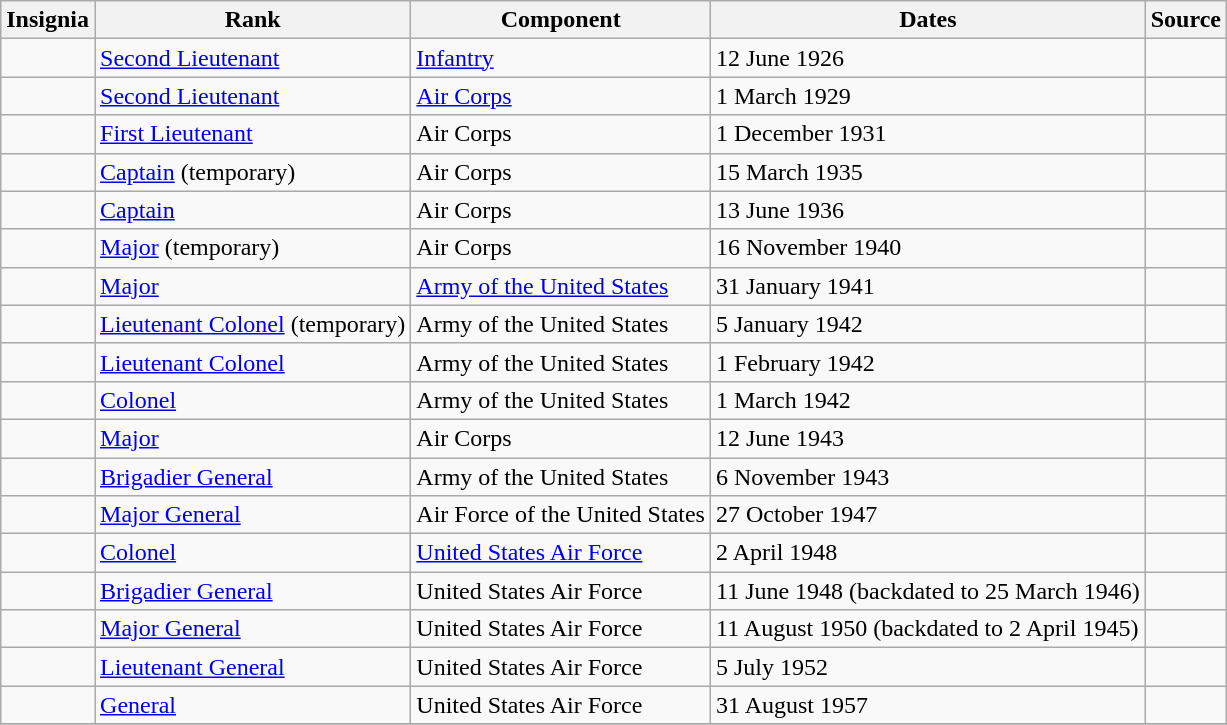<table class="wikitable">
<tr>
<th>Insignia</th>
<th>Rank</th>
<th>Component</th>
<th>Dates</th>
<th>Source</th>
</tr>
<tr>
<td align=center></td>
<td><a href='#'>Second Lieutenant</a></td>
<td><a href='#'>Infantry</a></td>
<td>12 June 1926</td>
<td></td>
</tr>
<tr>
<td align=center></td>
<td><a href='#'>Second Lieutenant</a></td>
<td><a href='#'>Air Corps</a></td>
<td>1 March 1929</td>
<td></td>
</tr>
<tr>
<td align=center></td>
<td><a href='#'>First Lieutenant</a></td>
<td>Air Corps</td>
<td>1 December 1931</td>
<td></td>
</tr>
<tr>
<td align=center></td>
<td><a href='#'>Captain</a> (temporary)</td>
<td>Air Corps</td>
<td>15 March 1935</td>
<td></td>
</tr>
<tr>
<td align=center></td>
<td><a href='#'>Captain</a></td>
<td>Air Corps</td>
<td>13 June 1936</td>
<td></td>
</tr>
<tr>
<td align=center></td>
<td><a href='#'>Major</a> (temporary)</td>
<td>Air Corps</td>
<td>16 November 1940</td>
<td></td>
</tr>
<tr>
<td align=center></td>
<td><a href='#'>Major</a></td>
<td><a href='#'>Army of the United States</a></td>
<td>31 January 1941</td>
<td></td>
</tr>
<tr>
<td align=center></td>
<td><a href='#'>Lieutenant Colonel</a> (temporary)</td>
<td>Army of the United States</td>
<td>5 January 1942</td>
<td></td>
</tr>
<tr>
<td align=center></td>
<td><a href='#'>Lieutenant Colonel</a></td>
<td>Army of the United States</td>
<td>1 February 1942</td>
<td></td>
</tr>
<tr>
<td align=center></td>
<td><a href='#'>Colonel</a></td>
<td>Army of the United States</td>
<td>1 March 1942</td>
<td></td>
</tr>
<tr>
<td align=center></td>
<td><a href='#'>Major</a></td>
<td>Air Corps</td>
<td>12 June 1943</td>
<td></td>
</tr>
<tr>
<td align=center></td>
<td><a href='#'>Brigadier General</a></td>
<td>Army of the United States</td>
<td>6 November 1943</td>
<td></td>
</tr>
<tr>
<td align=center></td>
<td><a href='#'>Major General</a></td>
<td>Air Force of the United States</td>
<td>27 October 1947</td>
<td></td>
</tr>
<tr>
<td align=center></td>
<td><a href='#'>Colonel</a></td>
<td><a href='#'>United States Air Force</a></td>
<td>2 April 1948</td>
<td></td>
</tr>
<tr>
<td align=center></td>
<td><a href='#'>Brigadier General</a></td>
<td>United States Air Force</td>
<td>11 June 1948 (backdated to 25 March 1946)</td>
<td></td>
</tr>
<tr>
<td align=center></td>
<td><a href='#'>Major General</a></td>
<td>United States Air Force</td>
<td>11 August 1950 (backdated to 2 April 1945)</td>
<td></td>
</tr>
<tr>
<td align=center></td>
<td><a href='#'>Lieutenant General</a></td>
<td>United States Air Force</td>
<td>5 July 1952</td>
<td></td>
</tr>
<tr>
<td align=center></td>
<td><a href='#'>General</a></td>
<td>United States Air Force</td>
<td>31 August 1957</td>
<td></td>
</tr>
<tr>
</tr>
</table>
